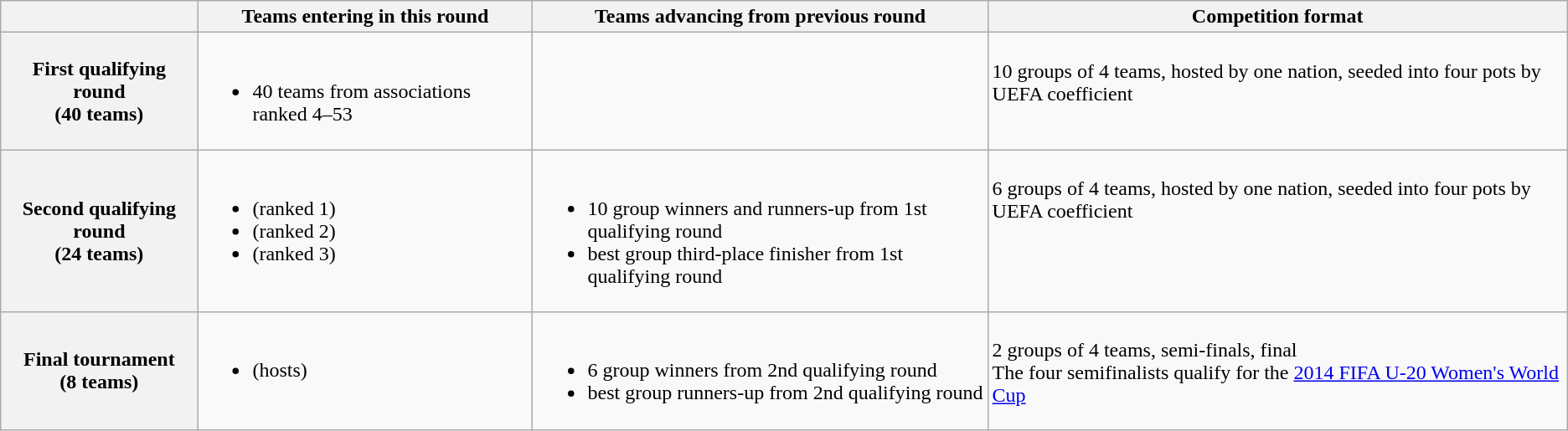<table class="wikitable">
<tr>
<th></th>
<th>Teams entering in this round</th>
<th>Teams advancing from previous round</th>
<th>Competition format</th>
</tr>
<tr valign="top">
<th style="vertical-align:middle;">First qualifying round<br> (40 teams)</th>
<td><br><ul><li>40 teams from associations ranked 4–53</li></ul></td>
<td></td>
<td><br>10 groups of 4 teams, hosted by one nation, seeded into four pots by UEFA coefficient</td>
</tr>
<tr valign="top">
<th style="vertical-align:middle;">Second qualifying round<br> (24 teams)</th>
<td><br><ul><li> (ranked 1)</li><li> (ranked 2)</li><li> (ranked 3)</li></ul></td>
<td><br><ul><li>10 group winners and runners-up from 1st qualifying round</li><li>best group third-place finisher from 1st qualifying round</li></ul></td>
<td><br>6 groups of 4 teams, hosted by one nation, seeded into four pots by UEFA coefficient</td>
</tr>
<tr valign="top">
<th style="vertical-align:middle;">Final tournament<br> (8 teams)</th>
<td><br><ul><li> (hosts)</li></ul></td>
<td><br><ul><li>6 group winners from 2nd qualifying round</li><li>best group runners-up from 2nd qualifying round</li></ul></td>
<td><br>2 groups of 4 teams, semi-finals, final<br>
The four semifinalists qualify for the <a href='#'>2014 FIFA U-20 Women's World Cup</a></td>
</tr>
</table>
